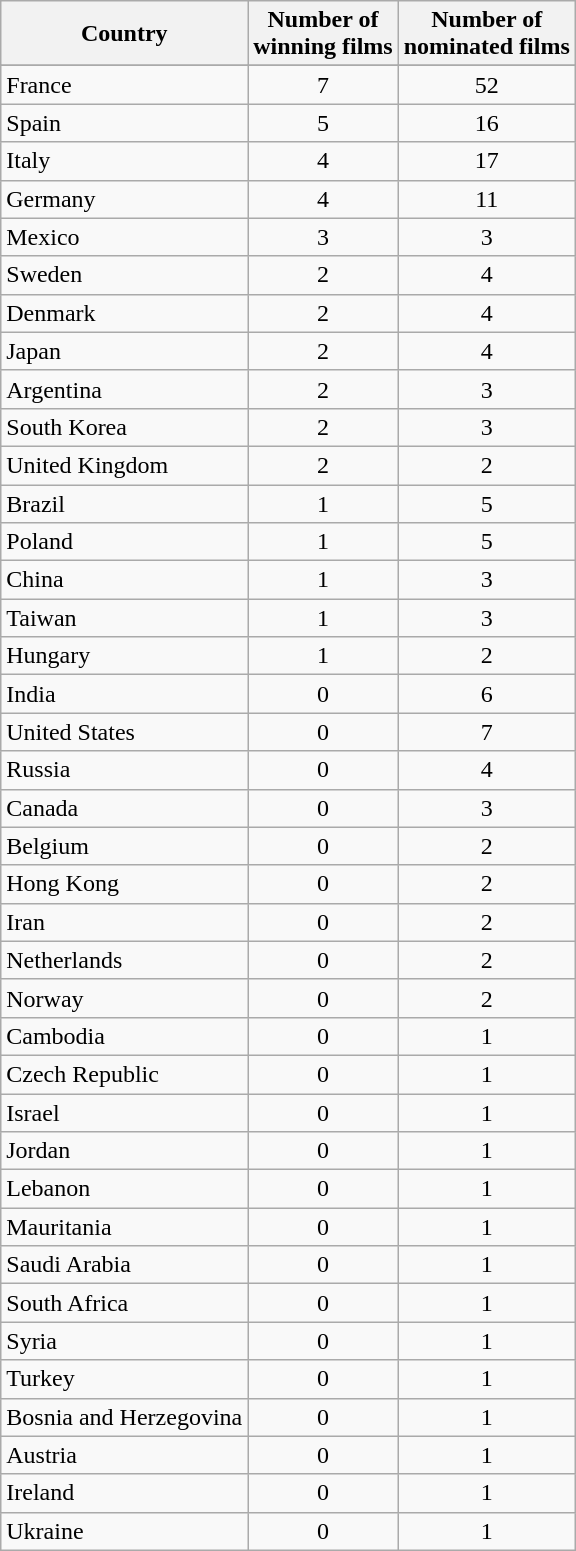<table class="wikitable sortable" style="text-align:center;">
<tr>
<th>Country</th>
<th>Number of<br>winning films</th>
<th>Number of<br>nominated films</th>
</tr>
<tr>
</tr>
<tr valign="top">
<td align="left">France</td>
<td>7</td>
<td>52</td>
</tr>
<tr valign="top">
<td align="left">Spain</td>
<td>5</td>
<td>16</td>
</tr>
<tr valign="top">
<td align="left">Italy</td>
<td>4</td>
<td>17</td>
</tr>
<tr valign="top">
<td align="left">Germany</td>
<td>4</td>
<td>11</td>
</tr>
<tr valign="top">
<td align="left">Mexico</td>
<td>3</td>
<td>3</td>
</tr>
<tr valign="top">
<td align="left">Sweden</td>
<td>2</td>
<td>4</td>
</tr>
<tr valign="top">
<td align="left">Denmark</td>
<td>2</td>
<td>4</td>
</tr>
<tr valign="top">
<td align="left">Japan</td>
<td>2</td>
<td>4</td>
</tr>
<tr valign="top">
<td align="left">Argentina</td>
<td>2</td>
<td>3</td>
</tr>
<tr valign="top">
<td align="left">South Korea</td>
<td>2</td>
<td>3</td>
</tr>
<tr valign="top">
<td align="left">United Kingdom</td>
<td>2</td>
<td>2</td>
</tr>
<tr valign="top">
<td align="left">Brazil</td>
<td>1</td>
<td>5</td>
</tr>
<tr valign="top">
<td align="left">Poland</td>
<td>1</td>
<td>5</td>
</tr>
<tr valign="top">
<td align="left">China</td>
<td>1</td>
<td>3</td>
</tr>
<tr valign="top">
<td align="left">Taiwan</td>
<td>1</td>
<td>3</td>
</tr>
<tr valign="top">
<td align="left">Hungary</td>
<td>1</td>
<td>2</td>
</tr>
<tr valign="top">
<td align="left">India</td>
<td>0</td>
<td>6</td>
</tr>
<tr valign="top">
<td align="left">United States</td>
<td>0</td>
<td>7</td>
</tr>
<tr valign="top">
<td align="left">Russia</td>
<td>0</td>
<td>4</td>
</tr>
<tr valign="top">
<td align="left">Canada</td>
<td>0</td>
<td>3</td>
</tr>
<tr valign="top">
<td align="left">Belgium</td>
<td>0</td>
<td>2</td>
</tr>
<tr valign="top">
<td align="left">Hong Kong</td>
<td>0</td>
<td>2</td>
</tr>
<tr valign="top">
<td align="left">Iran</td>
<td>0</td>
<td>2</td>
</tr>
<tr valign="top">
<td align="left">Netherlands</td>
<td>0</td>
<td>2</td>
</tr>
<tr valign="top">
<td align="left">Norway</td>
<td>0</td>
<td>2</td>
</tr>
<tr valign="top">
<td align="left">Cambodia</td>
<td>0</td>
<td>1</td>
</tr>
<tr valign="top">
<td align="left">Czech Republic</td>
<td>0</td>
<td>1</td>
</tr>
<tr valign="top">
<td align="left">Israel</td>
<td>0</td>
<td>1</td>
</tr>
<tr valign="top">
<td align="left">Jordan</td>
<td>0</td>
<td>1</td>
</tr>
<tr valign="top">
<td align="left">Lebanon</td>
<td>0</td>
<td>1</td>
</tr>
<tr valign="top">
<td align="left">Mauritania</td>
<td>0</td>
<td>1</td>
</tr>
<tr valign="top">
<td align="left">Saudi Arabia</td>
<td>0</td>
<td>1</td>
</tr>
<tr valign="top">
<td align="left">South Africa</td>
<td>0</td>
<td>1</td>
</tr>
<tr valign="top">
<td align="left">Syria</td>
<td>0</td>
<td>1</td>
</tr>
<tr valign="top">
<td align="left">Turkey</td>
<td>0</td>
<td>1</td>
</tr>
<tr valign="top">
<td align="left">Bosnia and Herzegovina</td>
<td>0</td>
<td>1</td>
</tr>
<tr valign="top">
<td align="left">Austria</td>
<td>0</td>
<td>1</td>
</tr>
<tr valign="top">
<td align="left">Ireland</td>
<td>0</td>
<td>1</td>
</tr>
<tr valign="top">
<td align="left">Ukraine</td>
<td>0</td>
<td>1</td>
</tr>
</table>
